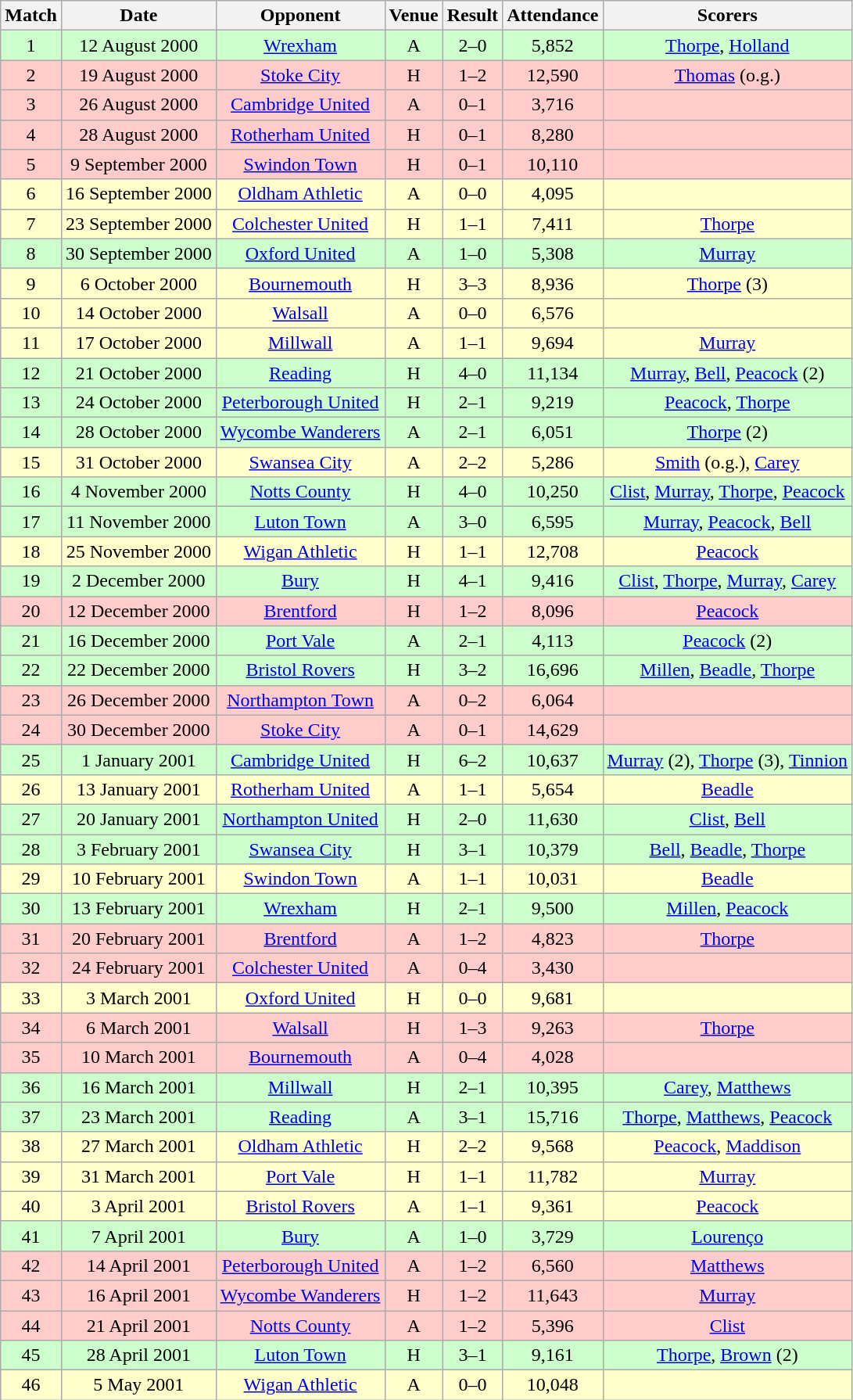<table class="wikitable" style="font-size:100%; text-align:center">
<tr>
<th>Match</th>
<th>Date</th>
<th>Opponent</th>
<th>Venue</th>
<th>Result</th>
<th>Attendance</th>
<th>Scorers</th>
</tr>
<tr style="background: #CCFFCC;">
<td>1</td>
<td>12 August 2000</td>
<td><a href='#'>Wrexham</a></td>
<td>A</td>
<td>2–0</td>
<td>5,852</td>
<td><a href='#'>Thorpe</a>, <a href='#'>Holland</a></td>
</tr>
<tr style="background: #FFCCCC;">
<td>2</td>
<td>19 August 2000</td>
<td><a href='#'>Stoke City</a></td>
<td>H</td>
<td>1–2</td>
<td>12,590</td>
<td><a href='#'>Thomas</a> (o.g.)</td>
</tr>
<tr style="background: #FFCCCC;">
<td>3</td>
<td>26 August 2000</td>
<td><a href='#'>Cambridge United</a></td>
<td>A</td>
<td>0–1</td>
<td>3,716</td>
<td></td>
</tr>
<tr style="background: #FFCCCC;">
<td>4</td>
<td>28 August 2000</td>
<td><a href='#'>Rotherham United</a></td>
<td>H</td>
<td>0–1</td>
<td>8,280</td>
<td></td>
</tr>
<tr style="background: #FFCCCC;">
<td>5</td>
<td>9 September 2000</td>
<td><a href='#'>Swindon Town</a></td>
<td>H</td>
<td>0–1</td>
<td>10,110</td>
<td></td>
</tr>
<tr style="background: #FFFFCC;">
<td>6</td>
<td>16 September 2000</td>
<td><a href='#'>Oldham Athletic</a></td>
<td>A</td>
<td>0–0</td>
<td>4,095</td>
<td></td>
</tr>
<tr style="background: #FFFFCC;">
<td>7</td>
<td>23 September 2000</td>
<td><a href='#'>Colchester United</a></td>
<td>H</td>
<td>1–1</td>
<td>7,411</td>
<td><a href='#'>Thorpe</a></td>
</tr>
<tr style="background: #CCFFCC;">
<td>8</td>
<td>30 September 2000</td>
<td><a href='#'>Oxford United</a></td>
<td>A</td>
<td>1–0</td>
<td>5,308</td>
<td><a href='#'>Murray</a></td>
</tr>
<tr style="background: #FFFFCC;">
<td>9</td>
<td>6 October 2000</td>
<td><a href='#'>Bournemouth</a></td>
<td>H</td>
<td>3–3</td>
<td>8,936</td>
<td><a href='#'>Thorpe</a> (3)</td>
</tr>
<tr style="background: #FFFFCC;">
<td>10</td>
<td>14 October 2000</td>
<td><a href='#'>Walsall</a></td>
<td>A</td>
<td>0–0</td>
<td>6,576</td>
<td></td>
</tr>
<tr style="background: #FFFFCC;">
<td>11</td>
<td>17 October 2000</td>
<td><a href='#'>Millwall</a></td>
<td>A</td>
<td>1–1</td>
<td>9,694</td>
<td><a href='#'>Murray</a></td>
</tr>
<tr style="background: #CCFFCC;">
<td>12</td>
<td>21 October 2000</td>
<td><a href='#'>Reading</a></td>
<td>H</td>
<td>4–0</td>
<td>11,134</td>
<td><a href='#'>Murray</a>, <a href='#'>Bell</a>, <a href='#'>Peacock</a> (2)</td>
</tr>
<tr style="background: #CCFFCC;">
<td>13</td>
<td>24 October 2000</td>
<td><a href='#'>Peterborough United</a></td>
<td>H</td>
<td>2–1</td>
<td>9,219</td>
<td><a href='#'>Peacock</a>, <a href='#'>Thorpe</a></td>
</tr>
<tr style="background: #CCFFCC;">
<td>14</td>
<td>28 October 2000</td>
<td><a href='#'>Wycombe Wanderers</a></td>
<td>A</td>
<td>2–1</td>
<td>6,051</td>
<td><a href='#'>Thorpe</a> (2)</td>
</tr>
<tr style="background: #FFFFCC;">
<td>15</td>
<td>31 October 2000</td>
<td><a href='#'>Swansea City</a></td>
<td>A</td>
<td>2–2</td>
<td>5,286</td>
<td><a href='#'>Smith</a> (o.g.), <a href='#'>Carey</a></td>
</tr>
<tr style="background: #CCFFCC;">
<td>16</td>
<td>4 November 2000</td>
<td><a href='#'>Notts County</a></td>
<td>H</td>
<td>4–0</td>
<td>10,250</td>
<td><a href='#'>Clist</a>, <a href='#'>Murray</a>, <a href='#'>Thorpe</a>, <a href='#'>Peacock</a></td>
</tr>
<tr style="background: #CCFFCC;">
<td>17</td>
<td>11 November 2000</td>
<td><a href='#'>Luton Town</a></td>
<td>A</td>
<td>3–0</td>
<td>6,595</td>
<td><a href='#'>Murray</a>, <a href='#'>Peacock</a>, <a href='#'>Bell</a></td>
</tr>
<tr style="background: #FFFFCC;">
<td>18</td>
<td>25 November 2000</td>
<td><a href='#'>Wigan Athletic</a></td>
<td>H</td>
<td>1–1</td>
<td>12,708</td>
<td><a href='#'>Peacock</a></td>
</tr>
<tr style="background: #CCFFCC;">
<td>19</td>
<td>2 December 2000</td>
<td><a href='#'>Bury</a></td>
<td>H</td>
<td>4–1</td>
<td>9,416</td>
<td><a href='#'>Clist</a>, <a href='#'>Thorpe</a>, <a href='#'>Murray</a>, <a href='#'>Carey</a></td>
</tr>
<tr style="background: #FFCCCC;">
<td>20</td>
<td>12 December 2000</td>
<td><a href='#'>Brentford</a></td>
<td>H</td>
<td>1–2</td>
<td>8,096</td>
<td><a href='#'>Peacock</a></td>
</tr>
<tr style="background: #CCFFCC;">
<td>21</td>
<td>16 December 2000</td>
<td><a href='#'>Port Vale</a></td>
<td>A</td>
<td>2–1</td>
<td>4,113</td>
<td><a href='#'>Peacock</a> (2)</td>
</tr>
<tr style="background: #CCFFCC;">
<td>22</td>
<td>22 December 2000</td>
<td><a href='#'>Bristol Rovers</a></td>
<td>H</td>
<td>3–2</td>
<td>16,696</td>
<td><a href='#'>Millen</a>, <a href='#'>Beadle</a>, <a href='#'>Thorpe</a></td>
</tr>
<tr style="background: #FFCCCC;">
<td>23</td>
<td>26 December 2000</td>
<td><a href='#'>Northampton Town</a></td>
<td>A</td>
<td>0–2</td>
<td>6,064</td>
<td></td>
</tr>
<tr style="background: #FFCCCC;">
<td>24</td>
<td>30 December 2000</td>
<td><a href='#'>Stoke City</a></td>
<td>A</td>
<td>0–1</td>
<td>14,629</td>
<td></td>
</tr>
<tr style="background: #CCFFCC;">
<td>25</td>
<td>1 January 2001</td>
<td><a href='#'>Cambridge United</a></td>
<td>H</td>
<td>6–2</td>
<td>10,637</td>
<td><a href='#'>Murray</a> (2), <a href='#'>Thorpe</a> (3), <a href='#'>Tinnion</a></td>
</tr>
<tr style="background: #FFFFCC;">
<td>26</td>
<td>13 January 2001</td>
<td><a href='#'>Rotherham United</a></td>
<td>A</td>
<td>1–1</td>
<td>5,654</td>
<td><a href='#'>Beadle</a></td>
</tr>
<tr style="background: #CCFFCC;">
<td>27</td>
<td>20 January 2001</td>
<td><a href='#'>Northampton United</a></td>
<td>H</td>
<td>2–0</td>
<td>11,630</td>
<td><a href='#'>Clist</a>, <a href='#'>Bell</a></td>
</tr>
<tr style="background: #CCFFCC;">
<td>28</td>
<td>3 February 2001</td>
<td><a href='#'>Swansea City</a></td>
<td>H</td>
<td>3–1</td>
<td>10,379</td>
<td><a href='#'>Bell</a>, <a href='#'>Beadle</a>, <a href='#'>Thorpe</a></td>
</tr>
<tr style="background: #FFFFCC;">
<td>29</td>
<td>10 February 2001</td>
<td><a href='#'>Swindon Town</a></td>
<td>A</td>
<td>1–1</td>
<td>10,031</td>
<td><a href='#'>Beadle</a></td>
</tr>
<tr style="background: #CCFFCC;">
<td>30</td>
<td>13 February 2001</td>
<td><a href='#'>Wrexham</a></td>
<td>H</td>
<td>2–1</td>
<td>9,500</td>
<td><a href='#'>Millen</a>, <a href='#'>Peacock</a></td>
</tr>
<tr style="background: #FFCCCC;">
<td>31</td>
<td>20 February 2001</td>
<td><a href='#'>Brentford</a></td>
<td>A</td>
<td>1–2</td>
<td>4,823</td>
<td><a href='#'>Thorpe</a></td>
</tr>
<tr style="background: #FFCCCC;">
<td>32</td>
<td>24 February 2001</td>
<td><a href='#'>Colchester United</a></td>
<td>A</td>
<td>0–4</td>
<td>3,430</td>
<td></td>
</tr>
<tr style="background: #FFFFCC;">
<td>33</td>
<td>3 March 2001</td>
<td><a href='#'>Oxford United</a></td>
<td>H</td>
<td>0–0</td>
<td>9,681</td>
<td></td>
</tr>
<tr style="background: #FFCCCC;">
<td>34</td>
<td>6 March 2001</td>
<td><a href='#'>Walsall</a></td>
<td>H</td>
<td>1–3</td>
<td>9,263</td>
<td><a href='#'>Thorpe</a></td>
</tr>
<tr style="background: #FFCCCC;">
<td>35</td>
<td>10 March 2001</td>
<td><a href='#'>Bournemouth</a></td>
<td>A</td>
<td>0–4</td>
<td>4,028</td>
<td></td>
</tr>
<tr style="background: #CCFFCC;">
<td>36</td>
<td>16 March 2001</td>
<td><a href='#'>Millwall</a></td>
<td>H</td>
<td>2–1</td>
<td>10,395</td>
<td><a href='#'>Carey</a>, <a href='#'>Matthews</a></td>
</tr>
<tr style="background: #CCFFCC;">
<td>37</td>
<td>23 March 2001</td>
<td><a href='#'>Reading</a></td>
<td>A</td>
<td>3–1</td>
<td>15,716</td>
<td><a href='#'>Thorpe</a>, <a href='#'>Matthews</a>, <a href='#'>Peacock</a></td>
</tr>
<tr style="background: #FFFFCC;">
<td>38</td>
<td>27 March 2001</td>
<td><a href='#'>Oldham Athletic</a></td>
<td>H</td>
<td>2–2</td>
<td>9,568</td>
<td><a href='#'>Peacock</a>, <a href='#'>Maddison</a></td>
</tr>
<tr style="background: #FFFFCC;">
<td>39</td>
<td>31 March 2001</td>
<td><a href='#'>Port Vale</a></td>
<td>H</td>
<td>1–1</td>
<td>11,782</td>
<td><a href='#'>Murray</a></td>
</tr>
<tr style="background: #FFFFCC;">
<td>40</td>
<td>3 April 2001</td>
<td><a href='#'>Bristol Rovers</a></td>
<td>A</td>
<td>1–1</td>
<td>9,361</td>
<td><a href='#'>Peacock</a></td>
</tr>
<tr style="background: #CCFFCC;">
<td>41</td>
<td>7 April 2001</td>
<td><a href='#'>Bury</a></td>
<td>A</td>
<td>1–0</td>
<td>3,729</td>
<td><a href='#'>Lourenço</a></td>
</tr>
<tr style="background: #FFCCCC;">
<td>42</td>
<td>14 April 2001</td>
<td><a href='#'>Peterborough United</a></td>
<td>A</td>
<td>1–2</td>
<td>6,560</td>
<td><a href='#'>Matthews</a></td>
</tr>
<tr style="background: #FFCCCC;">
<td>43</td>
<td>16 April 2001</td>
<td><a href='#'>Wycombe Wanderers</a></td>
<td>H</td>
<td>1–2</td>
<td>11,643</td>
<td><a href='#'>Murray</a></td>
</tr>
<tr style="background: #FFCCCC;">
<td>44</td>
<td>21 April 2001</td>
<td><a href='#'>Notts County</a></td>
<td>A</td>
<td>1–2</td>
<td>5,396</td>
<td><a href='#'>Clist</a></td>
</tr>
<tr style="background: #CCFFCC;">
<td>45</td>
<td>28 April 2001</td>
<td><a href='#'>Luton Town</a></td>
<td>H</td>
<td>3–1</td>
<td>9,161</td>
<td><a href='#'>Thorpe</a>, <a href='#'> Brown</a> (2)</td>
</tr>
<tr style="background: #FFFFCC;">
<td>46</td>
<td>5 May 2001</td>
<td><a href='#'>Wigan Athletic</a></td>
<td>A</td>
<td>0–0</td>
<td>10,048</td>
<td></td>
</tr>
</table>
